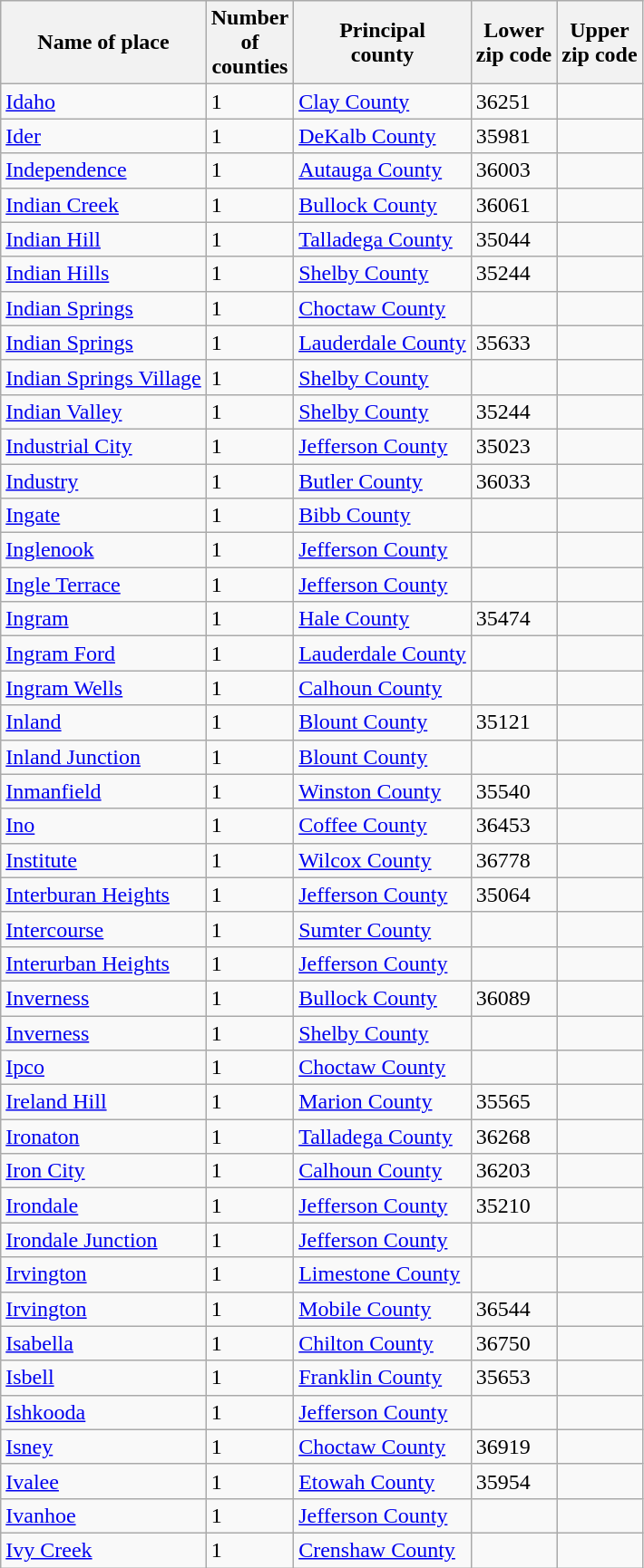<table class="wikitable">
<tr>
<th>Name of place</th>
<th>Number<br>of<br>counties</th>
<th>Principal<br>county</th>
<th>Lower <br>zip code</th>
<th>Upper <br>zip code</th>
</tr>
<tr>
<td><a href='#'>Idaho</a></td>
<td>1</td>
<td><a href='#'>Clay County</a></td>
<td>36251</td>
<td> </td>
</tr>
<tr>
<td><a href='#'>Ider</a></td>
<td>1</td>
<td><a href='#'>DeKalb County</a></td>
<td>35981</td>
<td> </td>
</tr>
<tr>
<td><a href='#'>Independence</a></td>
<td>1</td>
<td><a href='#'>Autauga County</a></td>
<td>36003</td>
<td> </td>
</tr>
<tr>
<td><a href='#'>Indian Creek</a></td>
<td>1</td>
<td><a href='#'>Bullock County</a></td>
<td>36061</td>
<td> </td>
</tr>
<tr>
<td><a href='#'>Indian Hill</a></td>
<td>1</td>
<td><a href='#'>Talladega County</a></td>
<td>35044</td>
<td> </td>
</tr>
<tr>
<td><a href='#'>Indian Hills</a></td>
<td>1</td>
<td><a href='#'>Shelby County</a></td>
<td>35244</td>
<td> </td>
</tr>
<tr>
<td><a href='#'>Indian Springs</a></td>
<td>1</td>
<td><a href='#'>Choctaw County</a></td>
<td> </td>
<td> </td>
</tr>
<tr>
<td><a href='#'>Indian Springs</a></td>
<td>1</td>
<td><a href='#'>Lauderdale County</a></td>
<td>35633</td>
<td> </td>
</tr>
<tr>
<td><a href='#'>Indian Springs Village</a></td>
<td>1</td>
<td><a href='#'>Shelby County</a></td>
<td> </td>
<td> </td>
</tr>
<tr>
<td><a href='#'>Indian Valley</a></td>
<td>1</td>
<td><a href='#'>Shelby County</a></td>
<td>35244</td>
<td> </td>
</tr>
<tr>
<td><a href='#'>Industrial City</a></td>
<td>1</td>
<td><a href='#'>Jefferson County</a></td>
<td>35023</td>
<td> </td>
</tr>
<tr>
<td><a href='#'>Industry</a></td>
<td>1</td>
<td><a href='#'>Butler County</a></td>
<td>36033</td>
<td> </td>
</tr>
<tr>
<td><a href='#'>Ingate</a></td>
<td>1</td>
<td><a href='#'>Bibb County</a></td>
<td> </td>
<td> </td>
</tr>
<tr>
<td><a href='#'>Inglenook</a></td>
<td>1</td>
<td><a href='#'>Jefferson County</a></td>
<td> </td>
<td> </td>
</tr>
<tr>
<td><a href='#'>Ingle Terrace</a></td>
<td>1</td>
<td><a href='#'>Jefferson County</a></td>
<td> </td>
<td> </td>
</tr>
<tr>
<td><a href='#'>Ingram</a></td>
<td>1</td>
<td><a href='#'>Hale County</a></td>
<td>35474</td>
<td> </td>
</tr>
<tr>
<td><a href='#'>Ingram Ford</a></td>
<td>1</td>
<td><a href='#'>Lauderdale County</a></td>
<td> </td>
<td> </td>
</tr>
<tr>
<td><a href='#'>Ingram Wells</a></td>
<td>1</td>
<td><a href='#'>Calhoun County</a></td>
<td> </td>
<td> </td>
</tr>
<tr>
<td><a href='#'>Inland</a></td>
<td>1</td>
<td><a href='#'>Blount County</a></td>
<td>35121</td>
<td> </td>
</tr>
<tr>
<td><a href='#'>Inland Junction</a></td>
<td>1</td>
<td><a href='#'>Blount County</a></td>
<td> </td>
<td> </td>
</tr>
<tr>
<td><a href='#'>Inmanfield</a></td>
<td>1</td>
<td><a href='#'>Winston County</a></td>
<td>35540</td>
<td> </td>
</tr>
<tr>
<td><a href='#'>Ino</a></td>
<td>1</td>
<td><a href='#'>Coffee County</a></td>
<td>36453</td>
<td> </td>
</tr>
<tr>
<td><a href='#'>Institute</a></td>
<td>1</td>
<td><a href='#'>Wilcox County</a></td>
<td>36778</td>
<td> </td>
</tr>
<tr>
<td><a href='#'>Interburan Heights</a></td>
<td>1</td>
<td><a href='#'>Jefferson County</a></td>
<td>35064</td>
<td> </td>
</tr>
<tr>
<td><a href='#'>Intercourse</a></td>
<td>1</td>
<td><a href='#'>Sumter County</a></td>
<td> </td>
<td> </td>
</tr>
<tr>
<td><a href='#'>Interurban Heights</a></td>
<td>1</td>
<td><a href='#'>Jefferson County</a></td>
<td> </td>
<td> </td>
</tr>
<tr>
<td><a href='#'>Inverness</a></td>
<td>1</td>
<td><a href='#'>Bullock County</a></td>
<td>36089</td>
<td> </td>
</tr>
<tr>
<td><a href='#'>Inverness</a></td>
<td>1</td>
<td><a href='#'>Shelby County</a></td>
<td> </td>
<td> </td>
</tr>
<tr>
<td><a href='#'>Ipco</a></td>
<td>1</td>
<td><a href='#'>Choctaw County</a></td>
<td> </td>
<td> </td>
</tr>
<tr>
<td><a href='#'>Ireland Hill</a></td>
<td>1</td>
<td><a href='#'>Marion County</a></td>
<td>35565</td>
<td> </td>
</tr>
<tr>
<td><a href='#'>Ironaton</a></td>
<td>1</td>
<td><a href='#'>Talladega County</a></td>
<td>36268</td>
<td> </td>
</tr>
<tr>
<td><a href='#'>Iron City</a></td>
<td>1</td>
<td><a href='#'>Calhoun County</a></td>
<td>36203</td>
<td> </td>
</tr>
<tr>
<td><a href='#'>Irondale</a></td>
<td>1</td>
<td><a href='#'>Jefferson County</a></td>
<td>35210</td>
<td> </td>
</tr>
<tr>
<td><a href='#'>Irondale Junction</a></td>
<td>1</td>
<td><a href='#'>Jefferson County</a></td>
<td> </td>
<td> </td>
</tr>
<tr>
<td><a href='#'>Irvington</a></td>
<td>1</td>
<td><a href='#'>Limestone County</a></td>
<td> </td>
<td> </td>
</tr>
<tr>
<td><a href='#'>Irvington</a></td>
<td>1</td>
<td><a href='#'>Mobile County</a></td>
<td>36544</td>
<td> </td>
</tr>
<tr>
<td><a href='#'>Isabella</a></td>
<td>1</td>
<td><a href='#'>Chilton County</a></td>
<td>36750</td>
<td> </td>
</tr>
<tr>
<td><a href='#'>Isbell</a></td>
<td>1</td>
<td><a href='#'>Franklin County</a></td>
<td>35653</td>
<td> </td>
</tr>
<tr>
<td><a href='#'>Ishkooda</a></td>
<td>1</td>
<td><a href='#'>Jefferson County</a></td>
<td> </td>
<td> </td>
</tr>
<tr>
<td><a href='#'>Isney</a></td>
<td>1</td>
<td><a href='#'>Choctaw County</a></td>
<td>36919</td>
<td> </td>
</tr>
<tr>
<td><a href='#'>Ivalee</a></td>
<td>1</td>
<td><a href='#'>Etowah County</a></td>
<td>35954</td>
<td> </td>
</tr>
<tr>
<td><a href='#'>Ivanhoe</a></td>
<td>1</td>
<td><a href='#'>Jefferson County</a></td>
<td> </td>
<td> </td>
</tr>
<tr>
<td><a href='#'>Ivy Creek</a></td>
<td>1</td>
<td><a href='#'>Crenshaw County</a></td>
<td> </td>
<td> </td>
</tr>
</table>
